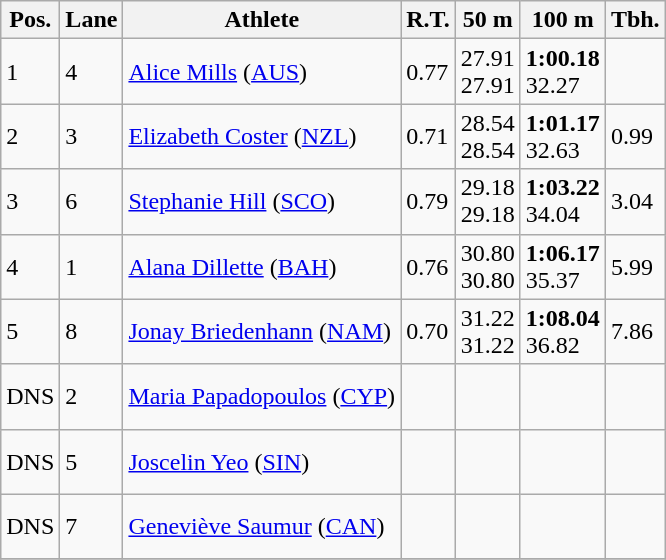<table class="wikitable">
<tr>
<th>Pos.</th>
<th>Lane</th>
<th>Athlete</th>
<th>R.T.</th>
<th>50 m</th>
<th>100 m</th>
<th>Tbh.</th>
</tr>
<tr>
<td>1</td>
<td>4</td>
<td> <a href='#'>Alice Mills</a> (<a href='#'>AUS</a>)</td>
<td>0.77</td>
<td>27.91<br>27.91</td>
<td><strong>1:00.18</strong><br>32.27</td>
<td> </td>
</tr>
<tr>
<td>2</td>
<td>3</td>
<td> <a href='#'>Elizabeth Coster</a> (<a href='#'>NZL</a>)</td>
<td>0.71</td>
<td>28.54<br>28.54</td>
<td><strong>1:01.17</strong><br>32.63</td>
<td>0.99</td>
</tr>
<tr>
<td>3</td>
<td>6</td>
<td> <a href='#'>Stephanie Hill</a> (<a href='#'>SCO</a>)</td>
<td>0.79</td>
<td>29.18<br>29.18</td>
<td><strong>1:03.22</strong><br>34.04</td>
<td>3.04</td>
</tr>
<tr>
<td>4</td>
<td>1</td>
<td> <a href='#'>Alana Dillette</a> (<a href='#'>BAH</a>)</td>
<td>0.76</td>
<td>30.80<br>30.80</td>
<td><strong>1:06.17</strong><br>35.37</td>
<td>5.99</td>
</tr>
<tr>
<td>5</td>
<td>8</td>
<td> <a href='#'>Jonay Briedenhann</a> (<a href='#'>NAM</a>)</td>
<td>0.70</td>
<td>31.22<br>31.22</td>
<td><strong>1:08.04</strong><br>36.82</td>
<td>7.86</td>
</tr>
<tr>
<td>DNS</td>
<td>2</td>
<td> <a href='#'>Maria Papadopoulos</a> (<a href='#'>CYP</a>)</td>
<td> </td>
<td><br> </td>
<td><br> </td>
<td> </td>
</tr>
<tr>
<td>DNS</td>
<td>5</td>
<td> <a href='#'>Joscelin Yeo</a> (<a href='#'>SIN</a>)</td>
<td> </td>
<td><br> </td>
<td><br> </td>
<td> </td>
</tr>
<tr>
<td>DNS</td>
<td>7</td>
<td> <a href='#'>Geneviève Saumur</a> (<a href='#'>CAN</a>)</td>
<td> </td>
<td><br> </td>
<td><br> </td>
<td> </td>
</tr>
<tr>
</tr>
</table>
